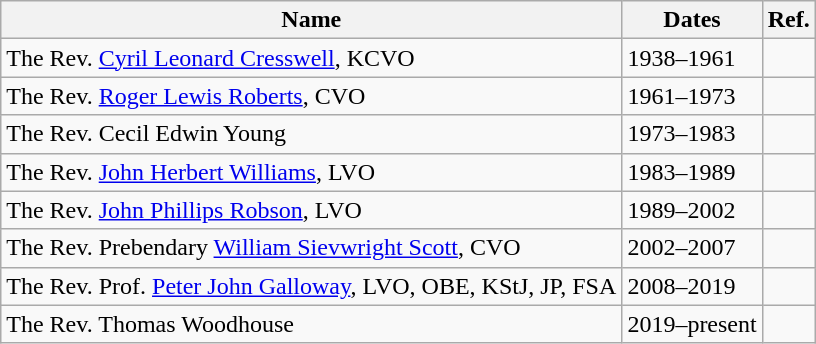<table class="wikitable">
<tr>
<th>Name</th>
<th>Dates</th>
<th>Ref.</th>
</tr>
<tr>
<td>The Rev. <a href='#'>Cyril Leonard Cresswell</a>, KCVO</td>
<td>1938–1961</td>
<td></td>
</tr>
<tr>
<td>The Rev. <a href='#'>Roger Lewis Roberts</a>, CVO</td>
<td>1961–1973</td>
<td></td>
</tr>
<tr>
<td>The Rev. Cecil Edwin Young</td>
<td>1973–1983</td>
<td></td>
</tr>
<tr>
<td>The Rev. <a href='#'>John Herbert Williams</a>, LVO</td>
<td>1983–1989</td>
<td></td>
</tr>
<tr>
<td>The Rev. <a href='#'>John Phillips Robson</a>, LVO</td>
<td>1989–2002</td>
<td></td>
</tr>
<tr>
<td>The Rev. Prebendary <a href='#'>William Sievwright Scott</a>, CVO</td>
<td>2002–2007</td>
<td></td>
</tr>
<tr>
<td>The Rev. Prof. <a href='#'>Peter John Galloway</a>, LVO, OBE, KStJ, JP, FSA</td>
<td>2008–2019</td>
<td></td>
</tr>
<tr>
<td>The Rev. Thomas Woodhouse</td>
<td>2019–present</td>
<td></td>
</tr>
</table>
